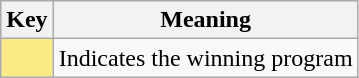<table class="wikitable">
<tr>
<th scope="col" width=%>Key</th>
<th scope="col" width=%>Meaning</th>
</tr>
<tr>
<td style="background:#FAEB86"></td>
<td>Indicates the winning program</td>
</tr>
</table>
